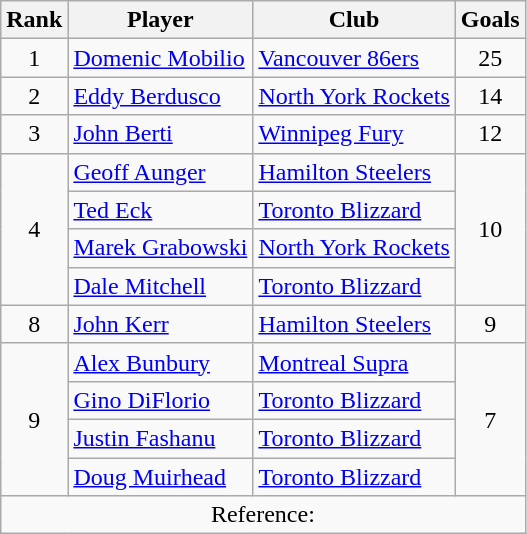<table class="wikitable">
<tr>
<th>Rank</th>
<th>Player</th>
<th>Club</th>
<th>Goals</th>
</tr>
<tr>
<td rowspan="1" align=center>1</td>
<td> <a href='#'>Domenic Mobilio</a></td>
<td><a href='#'>Vancouver 86ers</a></td>
<td align=center>25</td>
</tr>
<tr>
<td rowspan="1" align=center>2</td>
<td> <a href='#'>Eddy Berdusco</a></td>
<td><a href='#'>North York Rockets</a></td>
<td align=center>14</td>
</tr>
<tr>
<td rowspan="1" align=center>3</td>
<td> <a href='#'>John Berti</a></td>
<td><a href='#'>Winnipeg Fury</a></td>
<td align=center>12</td>
</tr>
<tr>
<td rowspan="4" align=center>4</td>
<td> <a href='#'>Geoff Aunger</a></td>
<td><a href='#'>Hamilton Steelers</a></td>
<td rowspan="4" align=center>10</td>
</tr>
<tr>
<td> <a href='#'>Ted Eck</a></td>
<td><a href='#'>Toronto Blizzard</a></td>
</tr>
<tr>
<td> <a href='#'>Marek Grabowski</a></td>
<td><a href='#'>North York Rockets</a></td>
</tr>
<tr>
<td> <a href='#'>Dale Mitchell</a></td>
<td><a href='#'>Toronto Blizzard</a></td>
</tr>
<tr>
<td rowspan="1" align=center>8</td>
<td> <a href='#'>John Kerr</a></td>
<td><a href='#'>Hamilton Steelers</a></td>
<td align=center>9</td>
</tr>
<tr>
<td rowspan="4" align=center>9</td>
<td> <a href='#'>Alex Bunbury</a></td>
<td><a href='#'>Montreal Supra</a></td>
<td rowspan="4" align=center>7</td>
</tr>
<tr>
<td> <a href='#'>Gino DiFlorio</a></td>
<td><a href='#'>Toronto Blizzard</a></td>
</tr>
<tr>
<td> <a href='#'>Justin Fashanu</a></td>
<td><a href='#'>Toronto Blizzard</a></td>
</tr>
<tr>
<td> <a href='#'>Doug Muirhead</a></td>
<td><a href='#'>Toronto Blizzard</a></td>
</tr>
<tr>
<td colspan=4 align=center>Reference:</td>
</tr>
</table>
